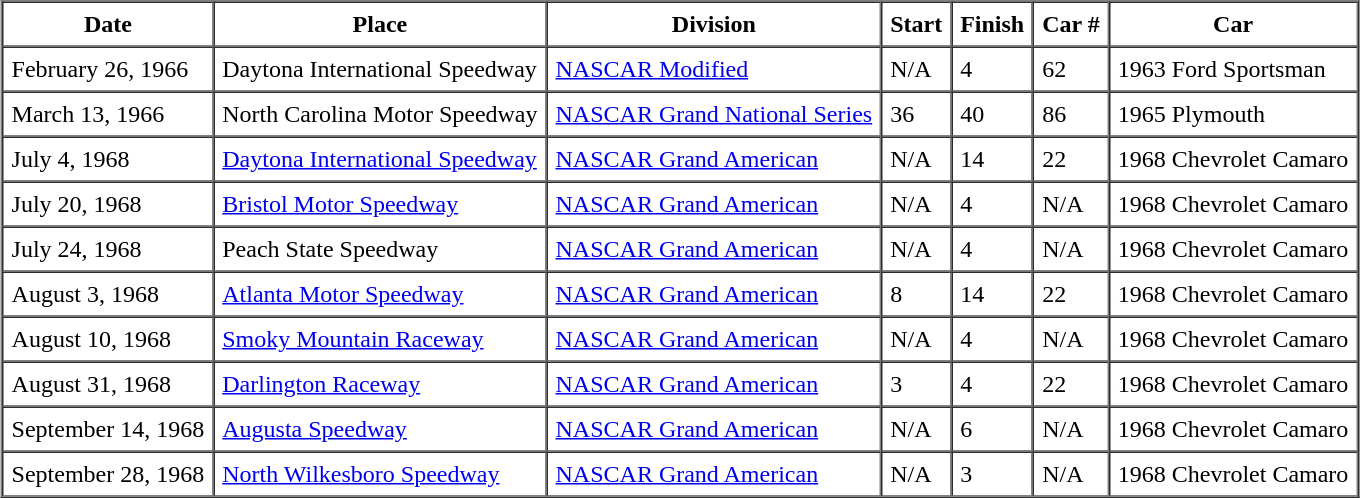<table border="1" cellpadding="5" cellspacing="0" align="center">
<tr>
<th scope="col">Date</th>
<th scope="col">Place</th>
<th scope="col">Division</th>
<th scope="col">Start</th>
<th scope="col">Finish</th>
<th scope="col">Car #</th>
<th scope="col">Car</th>
</tr>
<tr>
<td>February 26, 1966</td>
<td>Daytona International Speedway</td>
<td><a href='#'>NASCAR Modified</a></td>
<td>N/A</td>
<td>4</td>
<td>62</td>
<td>1963 Ford Sportsman</td>
</tr>
<tr>
<td>March 13, 1966</td>
<td>North Carolina Motor Speedway</td>
<td><a href='#'>NASCAR Grand National Series</a></td>
<td>36</td>
<td>40</td>
<td>86</td>
<td>1965 Plymouth</td>
</tr>
<tr>
<td>July 4, 1968</td>
<td><a href='#'>Daytona International Speedway</a></td>
<td><a href='#'>NASCAR Grand American</a></td>
<td>N/A</td>
<td>14</td>
<td>22</td>
<td>1968 Chevrolet Camaro</td>
</tr>
<tr>
<td>July 20, 1968</td>
<td><a href='#'>Bristol Motor Speedway</a></td>
<td><a href='#'>NASCAR Grand American</a></td>
<td>N/A</td>
<td>4</td>
<td>N/A</td>
<td>1968 Chevrolet Camaro</td>
</tr>
<tr>
<td>July 24, 1968</td>
<td>Peach State Speedway</td>
<td><a href='#'>NASCAR Grand American</a></td>
<td>N/A</td>
<td>4</td>
<td>N/A</td>
<td>1968 Chevrolet Camaro</td>
</tr>
<tr>
<td>August 3, 1968</td>
<td><a href='#'>Atlanta Motor Speedway</a></td>
<td><a href='#'>NASCAR Grand American</a></td>
<td>8</td>
<td>14</td>
<td>22</td>
<td>1968 Chevrolet Camaro</td>
</tr>
<tr>
<td>August 10, 1968</td>
<td><a href='#'>Smoky Mountain Raceway</a></td>
<td><a href='#'>NASCAR Grand American</a></td>
<td>N/A</td>
<td>4</td>
<td>N/A</td>
<td>1968 Chevrolet Camaro</td>
</tr>
<tr>
<td>August 31, 1968</td>
<td><a href='#'>Darlington Raceway</a></td>
<td><a href='#'>NASCAR Grand American</a></td>
<td>3</td>
<td>4</td>
<td>22</td>
<td>1968 Chevrolet Camaro</td>
</tr>
<tr>
<td>September 14, 1968</td>
<td><a href='#'>Augusta Speedway</a></td>
<td><a href='#'>NASCAR Grand American</a></td>
<td>N/A</td>
<td>6</td>
<td>N/A</td>
<td>1968 Chevrolet Camaro</td>
</tr>
<tr>
<td>September 28, 1968</td>
<td><a href='#'>North Wilkesboro Speedway</a></td>
<td><a href='#'>NASCAR Grand American</a></td>
<td>N/A</td>
<td>3</td>
<td>N/A</td>
<td>1968 Chevrolet Camaro</td>
</tr>
<tr>
</tr>
</table>
